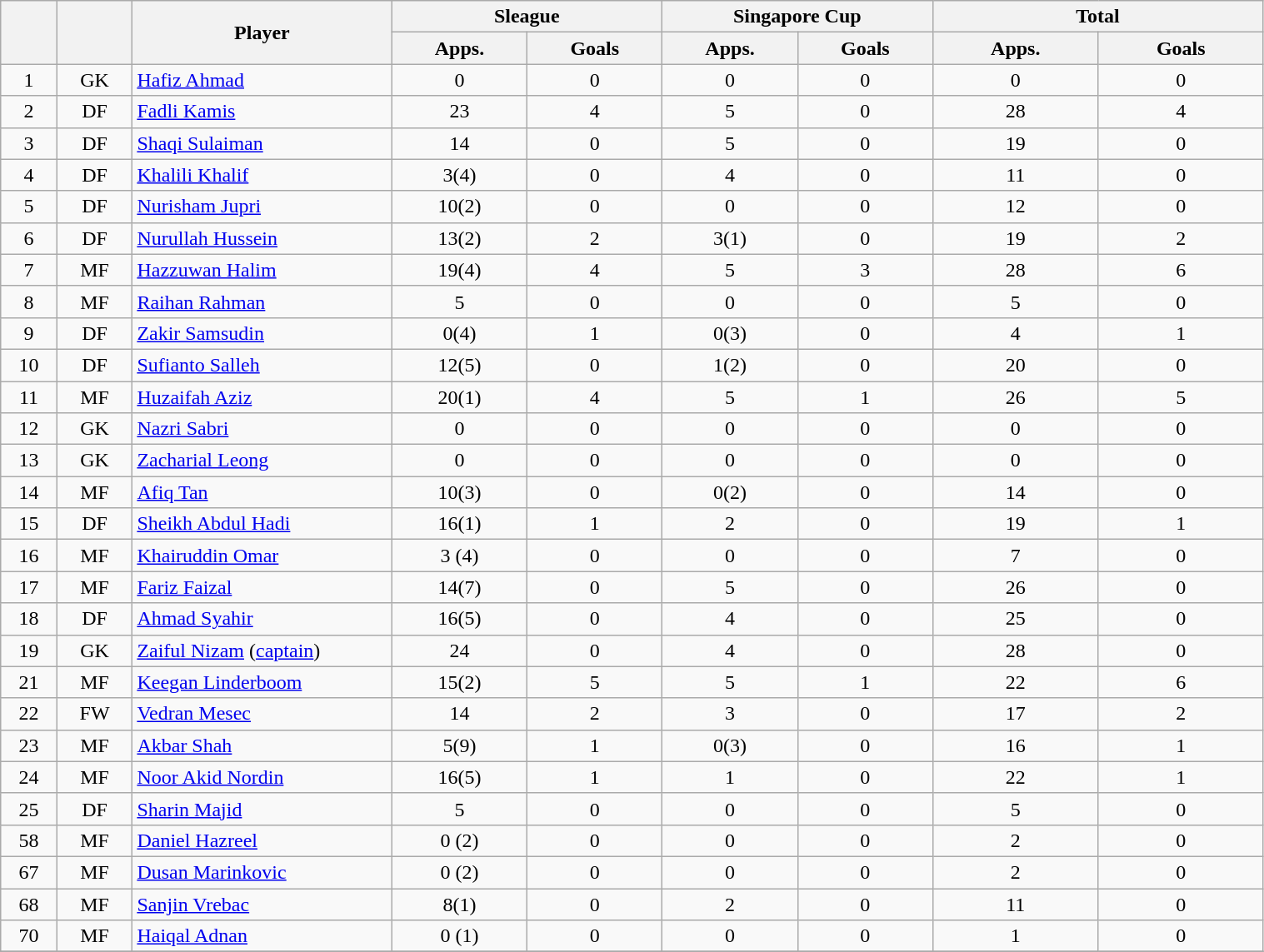<table class="wikitable" style="text-align:center; font-size:100%; width:80%;">
<tr>
<th rowspan=2></th>
<th rowspan=2></th>
<th rowspan=2 width="200">Player</th>
<th colspan=2 width="105">Sleague</th>
<th colspan=2 width="105">Singapore Cup</th>
<th colspan=2 width="130">Total</th>
</tr>
<tr>
<th>Apps.</th>
<th>Goals</th>
<th>Apps.</th>
<th>Goals</th>
<th>Apps.</th>
<th>Goals</th>
</tr>
<tr>
<td>1</td>
<td>GK</td>
<td align="left"><a href='#'>Hafiz Ahmad</a></td>
<td>0</td>
<td>0</td>
<td>0</td>
<td>0</td>
<td>0</td>
<td>0</td>
</tr>
<tr>
<td>2</td>
<td>DF</td>
<td align="left"><a href='#'>Fadli Kamis</a></td>
<td>23</td>
<td>4</td>
<td>5</td>
<td>0</td>
<td>28</td>
<td>4</td>
</tr>
<tr>
<td>3</td>
<td>DF</td>
<td align="left"><a href='#'>Shaqi Sulaiman</a></td>
<td>14</td>
<td>0</td>
<td>5</td>
<td>0</td>
<td>19</td>
<td>0</td>
</tr>
<tr>
<td>4</td>
<td>DF</td>
<td align="left"><a href='#'>Khalili Khalif</a></td>
<td>3(4)</td>
<td>0</td>
<td>4</td>
<td>0</td>
<td>11</td>
<td>0</td>
</tr>
<tr>
<td>5</td>
<td>DF</td>
<td align="left"><a href='#'>Nurisham Jupri</a></td>
<td>10(2)</td>
<td>0</td>
<td>0</td>
<td>0</td>
<td>12</td>
<td>0</td>
</tr>
<tr>
<td>6</td>
<td>DF</td>
<td align="left"><a href='#'>Nurullah Hussein</a></td>
<td>13(2)</td>
<td>2</td>
<td>3(1)</td>
<td>0</td>
<td>19</td>
<td>2</td>
</tr>
<tr>
<td>7</td>
<td>MF</td>
<td align="left"><a href='#'>Hazzuwan Halim</a></td>
<td>19(4)</td>
<td>4</td>
<td>5</td>
<td>3</td>
<td>28</td>
<td>6</td>
</tr>
<tr>
<td>8</td>
<td>MF</td>
<td align="left"><a href='#'>Raihan Rahman</a></td>
<td>5</td>
<td>0</td>
<td>0</td>
<td>0</td>
<td>5</td>
<td>0</td>
</tr>
<tr>
<td>9</td>
<td>DF</td>
<td align="left"><a href='#'>Zakir Samsudin</a></td>
<td>0(4)</td>
<td>1</td>
<td>0(3)</td>
<td>0</td>
<td>4</td>
<td>1</td>
</tr>
<tr>
<td>10</td>
<td>DF</td>
<td align="left"><a href='#'>Sufianto Salleh</a></td>
<td>12(5)</td>
<td>0</td>
<td>1(2)</td>
<td>0</td>
<td>20</td>
<td>0</td>
</tr>
<tr>
<td>11</td>
<td>MF</td>
<td align="left"><a href='#'>Huzaifah Aziz</a></td>
<td>20(1)</td>
<td>4</td>
<td>5</td>
<td>1</td>
<td>26</td>
<td>5</td>
</tr>
<tr>
<td>12</td>
<td>GK</td>
<td align="left"><a href='#'>Nazri Sabri</a></td>
<td>0</td>
<td>0</td>
<td>0</td>
<td>0</td>
<td>0</td>
<td>0</td>
</tr>
<tr>
<td>13</td>
<td>GK</td>
<td align="left"><a href='#'>Zacharial Leong</a></td>
<td>0</td>
<td>0</td>
<td>0</td>
<td>0</td>
<td>0</td>
<td>0</td>
</tr>
<tr>
<td>14</td>
<td>MF</td>
<td align="left"><a href='#'>Afiq Tan</a></td>
<td>10(3)</td>
<td>0</td>
<td>0(2)</td>
<td>0</td>
<td>14</td>
<td>0</td>
</tr>
<tr>
<td>15</td>
<td>DF</td>
<td align="left"><a href='#'>Sheikh Abdul Hadi</a></td>
<td>16(1)</td>
<td>1</td>
<td>2</td>
<td>0</td>
<td>19</td>
<td>1</td>
</tr>
<tr>
<td>16</td>
<td>MF</td>
<td align="left"><a href='#'>Khairuddin Omar</a></td>
<td>3 (4)</td>
<td>0</td>
<td>0</td>
<td>0</td>
<td>7</td>
<td>0</td>
</tr>
<tr>
<td>17</td>
<td>MF</td>
<td align="left"><a href='#'>Fariz Faizal</a></td>
<td>14(7)</td>
<td>0</td>
<td>5</td>
<td>0</td>
<td>26</td>
<td>0</td>
</tr>
<tr>
<td>18</td>
<td>DF</td>
<td align="left"><a href='#'>Ahmad Syahir</a></td>
<td>16(5)</td>
<td>0</td>
<td>4</td>
<td>0</td>
<td>25</td>
<td>0</td>
</tr>
<tr>
<td>19</td>
<td>GK</td>
<td align="left"><a href='#'>Zaiful Nizam</a> (<a href='#'>captain</a>)</td>
<td>24</td>
<td>0</td>
<td>4</td>
<td>0</td>
<td>28</td>
<td>0</td>
</tr>
<tr>
<td>21</td>
<td>MF</td>
<td align="left"> <a href='#'>Keegan Linderboom</a></td>
<td>15(2)</td>
<td>5</td>
<td>5</td>
<td>1</td>
<td>22</td>
<td>6</td>
</tr>
<tr>
<td>22</td>
<td>FW</td>
<td align="left"> <a href='#'>Vedran Mesec</a></td>
<td>14</td>
<td>2</td>
<td>3</td>
<td>0</td>
<td>17</td>
<td>2</td>
</tr>
<tr>
<td>23</td>
<td>MF</td>
<td align="left"><a href='#'>Akbar Shah</a></td>
<td>5(9)</td>
<td>1</td>
<td>0(3)</td>
<td>0</td>
<td>16</td>
<td>1</td>
</tr>
<tr>
<td>24</td>
<td>MF</td>
<td align="left"><a href='#'>Noor Akid Nordin</a></td>
<td>16(5)</td>
<td>1</td>
<td>1</td>
<td>0</td>
<td>22</td>
<td>1</td>
</tr>
<tr>
<td>25</td>
<td>DF</td>
<td align="left"><a href='#'>Sharin Majid</a></td>
<td>5</td>
<td>0</td>
<td>0</td>
<td>0</td>
<td>5</td>
<td>0</td>
</tr>
<tr>
<td>58</td>
<td>MF</td>
<td align="left"><a href='#'>Daniel Hazreel</a></td>
<td>0 (2)</td>
<td>0</td>
<td>0</td>
<td>0</td>
<td>2</td>
<td>0</td>
</tr>
<tr>
<td>67</td>
<td>MF</td>
<td align="left"> <a href='#'>Dusan Marinkovic</a></td>
<td>0 (2)</td>
<td>0</td>
<td>0</td>
<td>0</td>
<td>2</td>
<td>0</td>
</tr>
<tr>
<td>68</td>
<td>MF</td>
<td align="left"> <a href='#'>Sanjin Vrebac</a></td>
<td>8(1)</td>
<td>0</td>
<td>2</td>
<td>0</td>
<td>11</td>
<td>0</td>
</tr>
<tr>
<td>70</td>
<td>MF</td>
<td align="left"><a href='#'>Haiqal Adnan</a></td>
<td>0 (1)</td>
<td>0</td>
<td>0</td>
<td>0</td>
<td>1</td>
<td>0</td>
</tr>
<tr>
</tr>
</table>
